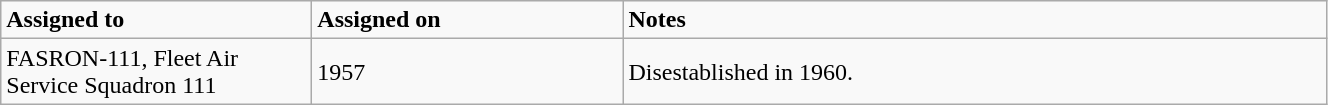<table class="wikitable" style="width: 70%;">
<tr>
<td style="width: 200px;"><strong>Assigned to</strong></td>
<td style="width: 200px;"><strong>Assigned on</strong></td>
<td><strong>Notes</strong></td>
</tr>
<tr>
<td>FASRON-111, Fleet Air Service Squadron 111</td>
<td>1957</td>
<td>Disestablished in 1960.</td>
</tr>
</table>
